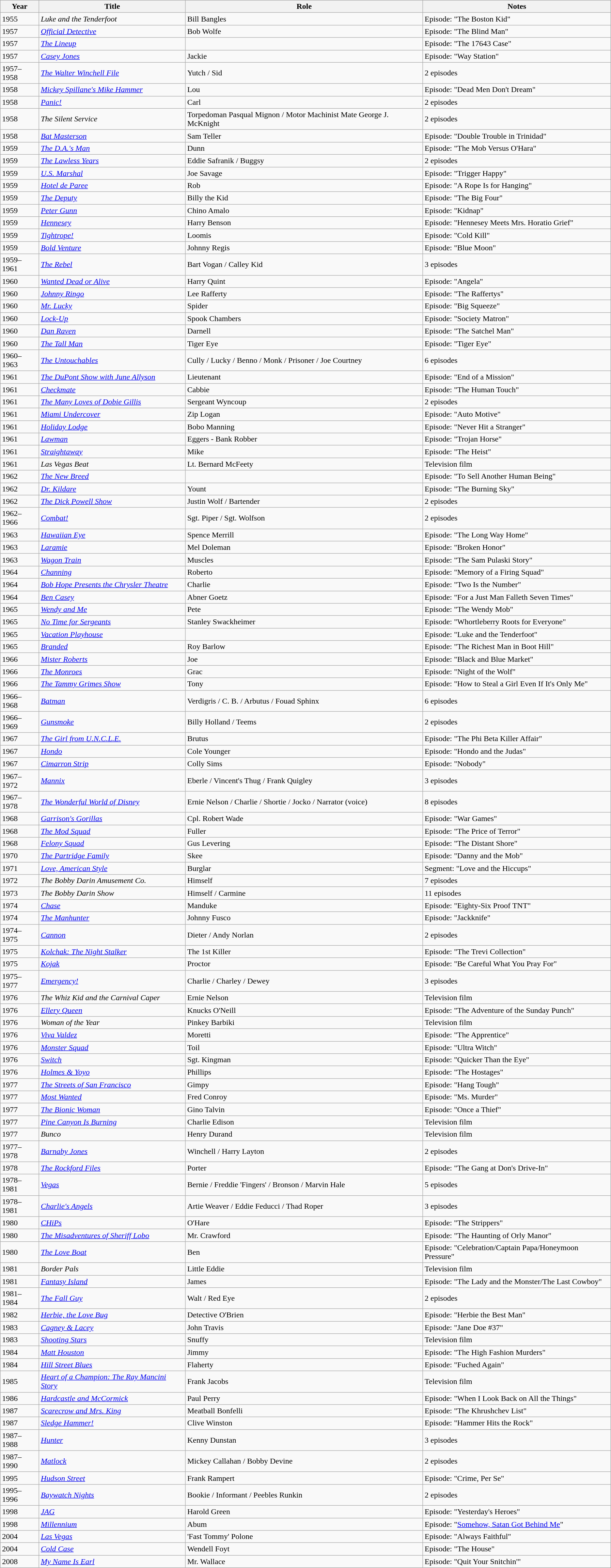<table class="wikitable sortable">
<tr>
<th>Year</th>
<th>Title</th>
<th>Role</th>
<th class="unsortable">Notes</th>
</tr>
<tr>
<td>1955</td>
<td><em>Luke and the Tenderfoot</em></td>
<td>Bill Bangles</td>
<td>Episode: "The Boston Kid"</td>
</tr>
<tr>
<td>1957</td>
<td><em><a href='#'>Official Detective</a></em></td>
<td>Bob Wolfe</td>
<td>Episode: "The Blind Man"</td>
</tr>
<tr>
<td>1957</td>
<td><em><a href='#'>The Lineup</a></em></td>
<td></td>
<td>Episode: "The 17643 Case"</td>
</tr>
<tr>
<td>1957</td>
<td><em><a href='#'>Casey Jones</a></em></td>
<td>Jackie</td>
<td>Episode: "Way Station"</td>
</tr>
<tr>
<td>1957–1958</td>
<td><em><a href='#'>The Walter Winchell File</a></em></td>
<td>Yutch / Sid</td>
<td>2 episodes</td>
</tr>
<tr>
<td>1958</td>
<td><em><a href='#'>Mickey Spillane's Mike Hammer</a></em></td>
<td>Lou</td>
<td>Episode: "Dead Men Don't Dream"</td>
</tr>
<tr>
<td>1958</td>
<td><em><a href='#'>Panic!</a></em></td>
<td>Carl</td>
<td>2 episodes</td>
</tr>
<tr>
<td>1958</td>
<td><em>The Silent Service</em></td>
<td>Torpedoman Pasqual Mignon / Motor Machinist Mate George J. McKnight</td>
<td>2 episodes</td>
</tr>
<tr>
<td>1958</td>
<td><em><a href='#'>Bat Masterson</a></em></td>
<td>Sam Teller</td>
<td>Episode: "Double Trouble in Trinidad"</td>
</tr>
<tr>
<td>1959</td>
<td><em><a href='#'>The D.A.'s Man</a></em></td>
<td>Dunn</td>
<td>Episode: "The Mob Versus O'Hara"</td>
</tr>
<tr>
<td>1959</td>
<td><em><a href='#'>The Lawless Years</a></em></td>
<td>Eddie Safranik / Buggsy</td>
<td>2 episodes</td>
</tr>
<tr>
<td>1959</td>
<td><em><a href='#'>U.S. Marshal</a></em></td>
<td>Joe Savage</td>
<td>Episode: "Trigger Happy"</td>
</tr>
<tr>
<td>1959</td>
<td><em><a href='#'>Hotel de Paree</a></em></td>
<td>Rob</td>
<td>Episode: "A Rope Is for Hanging"</td>
</tr>
<tr>
<td>1959</td>
<td><em><a href='#'>The Deputy</a></em></td>
<td>Billy the Kid</td>
<td>Episode: "The Big Four"</td>
</tr>
<tr>
<td>1959</td>
<td><em><a href='#'>Peter Gunn</a></em></td>
<td>Chino Amalo</td>
<td>Episode: "Kidnap"</td>
</tr>
<tr>
<td>1959</td>
<td><em><a href='#'>Hennesey</a></em></td>
<td>Harry Benson</td>
<td>Episode: "Hennesey Meets Mrs. Horatio Grief"</td>
</tr>
<tr>
<td>1959</td>
<td><em><a href='#'>Tightrope!</a></em></td>
<td>Loomis</td>
<td>Episode: "Cold Kill"</td>
</tr>
<tr>
<td>1959</td>
<td><em><a href='#'>Bold Venture</a></em></td>
<td>Johnny Regis</td>
<td>Episode: "Blue Moon"</td>
</tr>
<tr>
<td>1959–1961</td>
<td><em><a href='#'>The Rebel</a></em></td>
<td>Bart Vogan / Calley Kid</td>
<td>3 episodes</td>
</tr>
<tr>
<td>1960</td>
<td><em><a href='#'>Wanted Dead or Alive</a></em></td>
<td>Harry Quint</td>
<td>Episode: "Angela"</td>
</tr>
<tr>
<td>1960</td>
<td><em><a href='#'>Johnny Ringo</a></em></td>
<td>Lee Rafferty</td>
<td>Episode: "The Raffertys"</td>
</tr>
<tr>
<td>1960</td>
<td><em><a href='#'>Mr. Lucky</a></em></td>
<td>Spider</td>
<td>Episode: "Big Squeeze"</td>
</tr>
<tr>
<td>1960</td>
<td><em><a href='#'>Lock-Up</a></em></td>
<td>Spook Chambers</td>
<td>Episode: "Society Matron"</td>
</tr>
<tr>
<td>1960</td>
<td><em><a href='#'>Dan Raven</a></em></td>
<td>Darnell</td>
<td>Episode: "The Satchel Man"</td>
</tr>
<tr>
<td>1960</td>
<td><em><a href='#'>The Tall Man</a></em></td>
<td>Tiger Eye</td>
<td>Episode: "Tiger Eye"</td>
</tr>
<tr>
<td>1960–1963</td>
<td><em><a href='#'>The Untouchables</a></em></td>
<td>Cully / Lucky / Benno / Monk / Prisoner / Joe Courtney</td>
<td>6 episodes</td>
</tr>
<tr>
<td>1961</td>
<td><em><a href='#'>The DuPont Show with June Allyson</a></em></td>
<td>Lieutenant</td>
<td>Episode: "End of a Mission"</td>
</tr>
<tr>
<td>1961</td>
<td><em><a href='#'>Checkmate</a></em></td>
<td>Cabbie</td>
<td>Episode: "The Human Touch"</td>
</tr>
<tr>
<td>1961</td>
<td><em><a href='#'>The Many Loves of Dobie Gillis</a></em></td>
<td>Sergeant Wyncoup</td>
<td>2 episodes</td>
</tr>
<tr>
<td>1961</td>
<td><em><a href='#'>Miami Undercover</a></em></td>
<td>Zip Logan</td>
<td>Episode: "Auto Motive"</td>
</tr>
<tr>
<td>1961</td>
<td><em><a href='#'>Holiday Lodge</a></em></td>
<td>Bobo Manning</td>
<td>Episode: "Never Hit a Stranger"</td>
</tr>
<tr>
<td>1961</td>
<td><em><a href='#'>Lawman</a></em></td>
<td>Eggers - Bank Robber</td>
<td>Episode: "Trojan Horse"</td>
</tr>
<tr>
<td>1961</td>
<td><em><a href='#'>Straightaway</a></em></td>
<td>Mike</td>
<td>Episode: "The Heist"</td>
</tr>
<tr>
<td>1961</td>
<td><em>Las Vegas Beat</em></td>
<td>Lt. Bernard McFeety</td>
<td>Television film</td>
</tr>
<tr>
<td>1962</td>
<td><em><a href='#'>The New Breed</a></em></td>
<td></td>
<td>Episode: "To Sell Another Human Being"</td>
</tr>
<tr>
<td>1962</td>
<td><em><a href='#'>Dr. Kildare</a></em></td>
<td>Yount</td>
<td>Episode: "The Burning Sky"</td>
</tr>
<tr>
<td>1962</td>
<td><em><a href='#'>The Dick Powell Show</a></em></td>
<td>Justin Wolf / Bartender</td>
<td>2 episodes</td>
</tr>
<tr>
<td>1962–1966</td>
<td><em><a href='#'>Combat!</a></em></td>
<td>Sgt. Piper / Sgt. Wolfson</td>
<td>2 episodes</td>
</tr>
<tr>
<td>1963</td>
<td><em><a href='#'>Hawaiian Eye</a></em></td>
<td>Spence Merrill</td>
<td>Episode: "The Long Way Home"</td>
</tr>
<tr>
<td>1963</td>
<td><em><a href='#'>Laramie</a></em></td>
<td>Mel Doleman</td>
<td>Episode: "Broken Honor"</td>
</tr>
<tr>
<td>1963</td>
<td><em><a href='#'>Wagon Train</a></em></td>
<td>Muscles</td>
<td>Episode: "The Sam Pulaski Story"</td>
</tr>
<tr>
<td>1964</td>
<td><em><a href='#'>Channing</a></em></td>
<td>Roberto</td>
<td>Episode: "Memory of a Firing Squad"</td>
</tr>
<tr>
<td>1964</td>
<td><em><a href='#'>Bob Hope Presents the Chrysler Theatre</a></em></td>
<td>Charlie</td>
<td>Episode: "Two Is the Number"</td>
</tr>
<tr>
<td>1964</td>
<td><em><a href='#'>Ben Casey</a></em></td>
<td>Abner Goetz</td>
<td>Episode: "For a Just Man Falleth Seven Times"</td>
</tr>
<tr>
<td>1965</td>
<td><em><a href='#'>Wendy and Me</a></em></td>
<td>Pete</td>
<td>Episode: "The Wendy Mob"</td>
</tr>
<tr>
<td>1965</td>
<td><em><a href='#'>No Time for Sergeants</a></em></td>
<td>Stanley Swackheimer</td>
<td>Episode: "Whortleberry Roots for Everyone"</td>
</tr>
<tr>
<td>1965</td>
<td><em><a href='#'>Vacation Playhouse</a></em></td>
<td></td>
<td>Episode: "Luke and the Tenderfoot"</td>
</tr>
<tr>
<td>1965</td>
<td><em><a href='#'>Branded</a></em></td>
<td>Roy Barlow</td>
<td>Episode: "The Richest Man in Boot Hill"</td>
</tr>
<tr>
<td>1966</td>
<td><em><a href='#'>Mister Roberts</a></em></td>
<td>Joe</td>
<td>Episode: "Black and Blue Market"</td>
</tr>
<tr>
<td>1966</td>
<td><em><a href='#'>The Monroes</a></em></td>
<td>Grac</td>
<td>Episode: "Night of the Wolf"</td>
</tr>
<tr>
<td>1966</td>
<td><em><a href='#'>The Tammy Grimes Show</a></em></td>
<td>Tony</td>
<td>Episode: "How to Steal a Girl Even If It's Only Me"</td>
</tr>
<tr>
<td>1966–1968</td>
<td><em><a href='#'>Batman</a></em></td>
<td>Verdigris / C. B. / Arbutus / Fouad Sphinx</td>
<td>6 episodes</td>
</tr>
<tr>
<td>1966–1969</td>
<td><em><a href='#'>Gunsmoke</a></em></td>
<td>Billy Holland / Teems</td>
<td>2 episodes</td>
</tr>
<tr>
<td>1967</td>
<td><em><a href='#'>The Girl from U.N.C.L.E.</a></em></td>
<td>Brutus</td>
<td>Episode: "The Phi Beta Killer Affair"</td>
</tr>
<tr>
<td>1967</td>
<td><em><a href='#'>Hondo</a></em></td>
<td>Cole Younger</td>
<td>Episode: "Hondo and the Judas"</td>
</tr>
<tr>
<td>1967</td>
<td><em><a href='#'>Cimarron Strip</a></em></td>
<td>Colly Sims</td>
<td>Episode: "Nobody"</td>
</tr>
<tr>
<td>1967–1972</td>
<td><em><a href='#'>Mannix</a></em></td>
<td>Eberle / Vincent's Thug / Frank Quigley</td>
<td>3 episodes</td>
</tr>
<tr>
<td>1967–1978</td>
<td><em><a href='#'>The Wonderful World of Disney</a></em></td>
<td>Ernie Nelson / Charlie / Shortie / Jocko / Narrator (voice)</td>
<td>8 episodes</td>
</tr>
<tr>
<td>1968</td>
<td><em><a href='#'>Garrison's Gorillas</a></em></td>
<td>Cpl. Robert Wade</td>
<td>Episode: "War Games"</td>
</tr>
<tr>
<td>1968</td>
<td><em><a href='#'>The Mod Squad</a></em></td>
<td>Fuller</td>
<td>Episode: "The Price of Terror"</td>
</tr>
<tr>
<td>1968</td>
<td><em><a href='#'>Felony Squad</a></em></td>
<td>Gus Levering</td>
<td>Episode: "The Distant Shore"</td>
</tr>
<tr>
<td>1970</td>
<td><em><a href='#'>The Partridge Family</a></em></td>
<td>Skee</td>
<td>Episode: "Danny and the Mob"</td>
</tr>
<tr>
<td>1971</td>
<td><em><a href='#'>Love, American Style</a></em></td>
<td>Burglar</td>
<td>Segment: "Love and the Hiccups"</td>
</tr>
<tr>
<td>1972</td>
<td><em>The Bobby Darin Amusement Co.</em></td>
<td>Himself</td>
<td>7 episodes</td>
</tr>
<tr>
<td>1973</td>
<td><em>The Bobby Darin Show</em></td>
<td>Himself / Carmine</td>
<td>11 episodes</td>
</tr>
<tr>
<td>1974</td>
<td><em><a href='#'>Chase</a></em></td>
<td>Manduke</td>
<td>Episode: "Eighty-Six Proof TNT"</td>
</tr>
<tr>
<td>1974</td>
<td><em><a href='#'>The Manhunter</a></em></td>
<td>Johnny Fusco</td>
<td>Episode: "Jackknife"</td>
</tr>
<tr>
<td>1974–1975</td>
<td><em><a href='#'>Cannon</a></em></td>
<td>Dieter / Andy Norlan</td>
<td>2 episodes</td>
</tr>
<tr>
<td>1975</td>
<td><em><a href='#'>Kolchak: The Night Stalker</a></em></td>
<td>The 1st Killer</td>
<td>Episode: "The Trevi Collection"</td>
</tr>
<tr>
<td>1975</td>
<td><em><a href='#'>Kojak</a></em></td>
<td>Proctor</td>
<td>Episode: "Be Careful What You Pray For"</td>
</tr>
<tr>
<td>1975–1977</td>
<td><em><a href='#'>Emergency!</a></em></td>
<td>Charlie / Charley / Dewey</td>
<td>3 episodes</td>
</tr>
<tr>
<td>1976</td>
<td><em>The Whiz Kid and the Carnival Caper</em></td>
<td>Ernie Nelson</td>
<td>Television film</td>
</tr>
<tr>
<td>1976</td>
<td><em><a href='#'>Ellery Queen</a></em></td>
<td>Knucks O'Neill</td>
<td>Episode: "The Adventure of the Sunday Punch"</td>
</tr>
<tr>
<td>1976</td>
<td><em>Woman of the Year</em></td>
<td>Pinkey Barbiki</td>
<td>Television film</td>
</tr>
<tr>
<td>1976</td>
<td><em><a href='#'>Viva Valdez</a></em></td>
<td>Moretti</td>
<td>Episode: "The Apprentice"</td>
</tr>
<tr>
<td>1976</td>
<td><em><a href='#'>Monster Squad</a></em></td>
<td>Toil</td>
<td>Episode: "Ultra Witch"</td>
</tr>
<tr>
<td>1976</td>
<td><em><a href='#'>Switch</a></em></td>
<td>Sgt. Kingman</td>
<td>Episode: "Quicker Than the Eye"</td>
</tr>
<tr>
<td>1976</td>
<td><em><a href='#'>Holmes & Yoyo</a></em></td>
<td>Phillips</td>
<td>Episode: "The Hostages"</td>
</tr>
<tr>
<td>1977</td>
<td><em><a href='#'>The Streets of San Francisco</a></em></td>
<td>Gimpy</td>
<td>Episode: "Hang Tough"</td>
</tr>
<tr>
<td>1977</td>
<td><em><a href='#'>Most Wanted</a></em></td>
<td>Fred Conroy</td>
<td>Episode: "Ms. Murder"</td>
</tr>
<tr>
<td>1977</td>
<td><em><a href='#'>The Bionic Woman</a></em></td>
<td>Gino Talvin</td>
<td>Episode: "Once a Thief"</td>
</tr>
<tr>
<td>1977</td>
<td><em><a href='#'>Pine Canyon Is Burning</a></em></td>
<td>Charlie Edison</td>
<td>Television film</td>
</tr>
<tr>
<td>1977</td>
<td><em>Bunco</em></td>
<td>Henry Durand</td>
<td>Television film</td>
</tr>
<tr>
<td>1977–1978</td>
<td><em><a href='#'>Barnaby Jones</a></em></td>
<td>Winchell / Harry Layton</td>
<td>2 episodes</td>
</tr>
<tr>
<td>1978</td>
<td><em><a href='#'>The Rockford Files</a></em></td>
<td>Porter</td>
<td>Episode: "The Gang at Don's Drive-In"</td>
</tr>
<tr>
<td>1978–1981</td>
<td><em><a href='#'>Vegas</a></em></td>
<td>Bernie / Freddie 'Fingers' / Bronson / Marvin Hale</td>
<td>5 episodes</td>
</tr>
<tr>
<td>1978–1981</td>
<td><em><a href='#'>Charlie's Angels</a></em></td>
<td>Artie Weaver / Eddie Feducci / Thad Roper</td>
<td>3 episodes</td>
</tr>
<tr>
<td>1980</td>
<td><em><a href='#'>CHiPs</a></em></td>
<td>O'Hare</td>
<td>Episode: "The Strippers"</td>
</tr>
<tr>
<td>1980</td>
<td><em><a href='#'>The Misadventures of Sheriff Lobo</a></em></td>
<td>Mr. Crawford</td>
<td>Episode: "The Haunting of Orly Manor"</td>
</tr>
<tr>
<td>1980</td>
<td><em><a href='#'>The Love Boat</a></em></td>
<td>Ben</td>
<td>Episode: "Celebration/Captain Papa/Honeymoon Pressure"</td>
</tr>
<tr>
<td>1981</td>
<td><em>Border Pals</em></td>
<td>Little Eddie</td>
<td>Television film</td>
</tr>
<tr>
<td>1981</td>
<td><em><a href='#'>Fantasy Island</a></em></td>
<td>James</td>
<td>Episode: "The Lady and the Monster/The Last Cowboy"</td>
</tr>
<tr>
<td>1981–1984</td>
<td><em><a href='#'>The Fall Guy</a></em></td>
<td>Walt / Red Eye</td>
<td>2 episodes</td>
</tr>
<tr>
<td>1982</td>
<td><em><a href='#'>Herbie, the Love Bug</a></em></td>
<td>Detective O'Brien</td>
<td>Episode: "Herbie the Best Man"</td>
</tr>
<tr>
<td>1983</td>
<td><em><a href='#'>Cagney & Lacey</a></em></td>
<td>John Travis</td>
<td>Episode: "Jane Doe #37"</td>
</tr>
<tr>
<td>1983</td>
<td><em><a href='#'>Shooting Stars</a></em></td>
<td>Snuffy</td>
<td>Television film</td>
</tr>
<tr>
<td>1984</td>
<td><em><a href='#'>Matt Houston</a></em></td>
<td>Jimmy</td>
<td>Episode: "The High Fashion Murders"</td>
</tr>
<tr>
<td>1984</td>
<td><em><a href='#'>Hill Street Blues</a></em></td>
<td>Flaherty</td>
<td>Episode: "Fuched Again"</td>
</tr>
<tr>
<td>1985</td>
<td><em><a href='#'>Heart of a Champion: The Ray Mancini Story</a></em></td>
<td>Frank Jacobs</td>
<td>Television film</td>
</tr>
<tr>
<td>1986</td>
<td><em><a href='#'>Hardcastle and McCormick</a></em></td>
<td>Paul Perry</td>
<td>Episode: "When I Look Back on All the Things"</td>
</tr>
<tr>
<td>1987</td>
<td><em><a href='#'>Scarecrow and Mrs. King</a></em></td>
<td>Meatball Bonfelli</td>
<td>Episode: "The Khrushchev List"</td>
</tr>
<tr>
<td>1987</td>
<td><em><a href='#'>Sledge Hammer!</a></em></td>
<td>Clive Winston</td>
<td>Episode: "Hammer Hits the Rock"</td>
</tr>
<tr>
<td>1987–1988</td>
<td><em><a href='#'>Hunter</a></em></td>
<td>Kenny Dunstan</td>
<td>3 episodes</td>
</tr>
<tr>
<td>1987–1990</td>
<td><em><a href='#'>Matlock</a></em></td>
<td>Mickey Callahan / Bobby Devine</td>
<td>2 episodes</td>
</tr>
<tr>
<td>1995</td>
<td><em><a href='#'>Hudson Street</a></em></td>
<td>Frank Rampert</td>
<td>Episode: "Crime, Per Se"</td>
</tr>
<tr>
<td>1995–1996</td>
<td><em><a href='#'>Baywatch Nights</a></em></td>
<td>Bookie / Informant / Peebles Runkin</td>
<td>2 episodes</td>
</tr>
<tr>
<td>1998</td>
<td><em><a href='#'>JAG</a></em></td>
<td>Harold Green</td>
<td>Episode: "Yesterday's Heroes"</td>
</tr>
<tr>
<td>1998</td>
<td><em><a href='#'>Millennium</a></em></td>
<td>Abum</td>
<td>Episode: "<a href='#'>Somehow, Satan Got Behind Me</a>"</td>
</tr>
<tr>
<td>2004</td>
<td><em><a href='#'>Las Vegas</a></em></td>
<td>'Fast Tommy' Polone</td>
<td>Episode: "Always Faithful"</td>
</tr>
<tr>
<td>2004</td>
<td><em><a href='#'>Cold Case</a></em></td>
<td>Wendell Foyt</td>
<td>Episode: "The House"</td>
</tr>
<tr>
<td>2008</td>
<td><em><a href='#'>My Name Is Earl</a></em></td>
<td>Mr. Wallace</td>
<td>Episode: "Quit Your Snitchin'"</td>
</tr>
</table>
